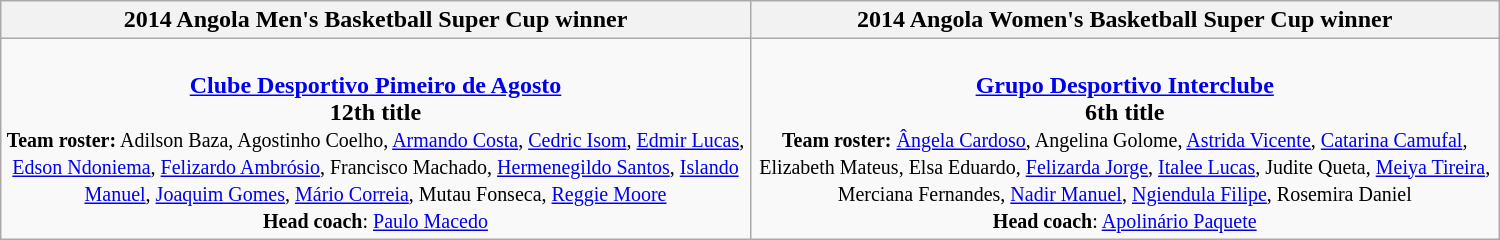<table class=wikitable style="text-align:center; width: 1000px; margin:auto">
<tr>
<th width=600px>2014 Angola Men's Basketball Super Cup winner</th>
<th width=600px>2014 Angola Women's Basketball Super Cup winner</th>
</tr>
<tr>
<td><br><strong><a href='#'>Clube Desportivo Pimeiro de Agosto</a></strong><br><strong>12th title</strong><br><small><strong>Team roster:</strong> Adilson Baza, Agostinho Coelho, <a href='#'>Armando Costa</a>, <a href='#'>Cedric Isom</a>, <a href='#'>Edmir Lucas</a>, <a href='#'>Edson Ndoniema</a>, <a href='#'>Felizardo Ambrósio</a>, Francisco Machado, <a href='#'>Hermenegildo Santos</a>, <a href='#'>Islando Manuel</a>, <a href='#'>Joaquim Gomes</a>, <a href='#'>Mário Correia</a>, Mutau Fonseca, <a href='#'>Reggie Moore</a> <br><strong>Head coach</strong>: <a href='#'>Paulo Macedo</a></small></td>
<td><br><strong><a href='#'>Grupo Desportivo Interclube</a></strong><br><strong>6th title</strong><br><small><strong>Team roster:</strong> <a href='#'>Ângela Cardoso</a>, Angelina Golome, <a href='#'>Astrida Vicente</a>, <a href='#'>Catarina Camufal</a>, Elizabeth Mateus, Elsa Eduardo, <a href='#'>Felizarda Jorge</a>, <a href='#'>Italee Lucas</a>, Judite Queta, <a href='#'>Meiya Tireira</a>, Merciana Fernandes, <a href='#'>Nadir Manuel</a>, <a href='#'>Ngiendula Filipe</a>, Rosemira Daniel <br><strong>Head coach</strong>: <a href='#'>Apolinário Paquete</a></small></td>
</tr>
</table>
